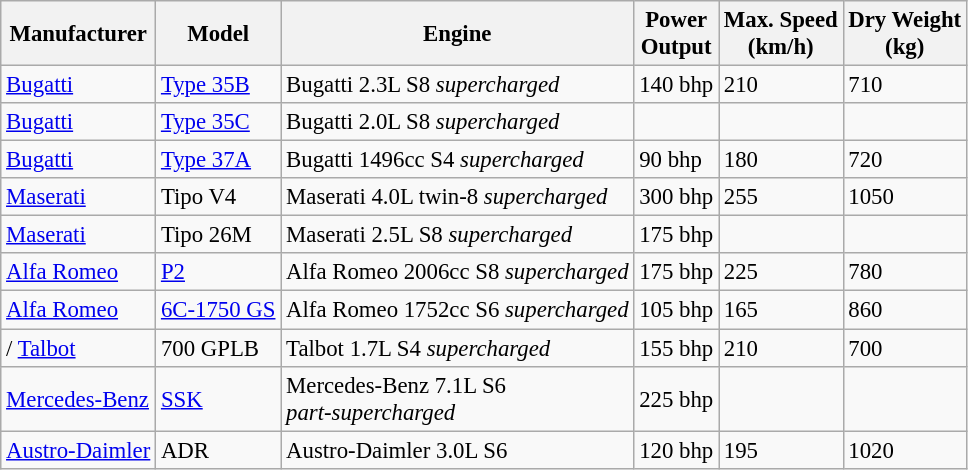<table class="wikitable" style="font-size: 95%;">
<tr>
<th>Manufacturer</th>
<th>Model</th>
<th>Engine</th>
<th>Power<br>Output</th>
<th>Max. Speed<br> (km/h)</th>
<th>Dry Weight<br> (kg)</th>
</tr>
<tr>
<td> <a href='#'>Bugatti</a></td>
<td><a href='#'>Type 35B</a></td>
<td>Bugatti 2.3L S8 <em>supercharged</em></td>
<td>140 bhp</td>
<td>210</td>
<td>710</td>
</tr>
<tr>
<td> <a href='#'>Bugatti</a></td>
<td><a href='#'>Type 35C</a></td>
<td>Bugatti 2.0L S8 <em>supercharged</em></td>
<td></td>
<td></td>
<td></td>
</tr>
<tr>
<td> <a href='#'>Bugatti</a></td>
<td><a href='#'>Type 37A</a></td>
<td>Bugatti 1496cc S4 <em>supercharged</em></td>
<td>90 bhp</td>
<td>180</td>
<td>720</td>
</tr>
<tr>
<td> <a href='#'>Maserati</a></td>
<td>Tipo V4</td>
<td>Maserati 4.0L twin-8 <em>supercharged</em></td>
<td>300 bhp</td>
<td>255</td>
<td>1050</td>
</tr>
<tr>
<td> <a href='#'>Maserati</a></td>
<td>Tipo 26M</td>
<td>Maserati 2.5L S8 <em>supercharged</em></td>
<td>175 bhp</td>
<td></td>
<td></td>
</tr>
<tr>
<td> <a href='#'>Alfa Romeo</a></td>
<td><a href='#'>P2</a></td>
<td>Alfa Romeo 2006cc S8 <em>supercharged</em></td>
<td>175 bhp</td>
<td>225</td>
<td>780</td>
</tr>
<tr>
<td> <a href='#'>Alfa Romeo</a></td>
<td><a href='#'>6C-1750 GS</a></td>
<td>Alfa Romeo 1752cc S6 <em>supercharged</em></td>
<td>105 bhp</td>
<td>165</td>
<td>860</td>
</tr>
<tr>
<td>/ <a href='#'>Talbot</a></td>
<td>700 GPLB</td>
<td>Talbot 1.7L S4 <em>supercharged</em></td>
<td>155 bhp</td>
<td>210</td>
<td>700</td>
</tr>
<tr>
<td> <a href='#'>Mercedes-Benz</a></td>
<td><a href='#'>SSK</a></td>
<td>Mercedes-Benz 7.1L S6<br><em>part-supercharged</em></td>
<td>225 bhp</td>
<td></td>
<td></td>
</tr>
<tr>
<td> <a href='#'>Austro-Daimler</a></td>
<td>ADR</td>
<td>Austro-Daimler 3.0L S6</td>
<td>120 bhp</td>
<td>195</td>
<td>1020</td>
</tr>
</table>
